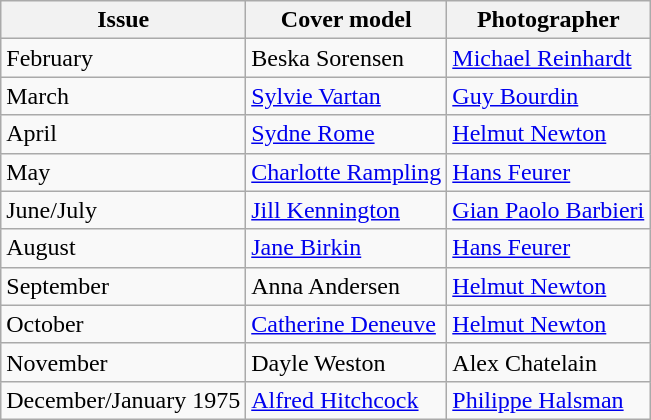<table class="sortable wikitable">
<tr>
<th>Issue</th>
<th>Cover model</th>
<th>Photographer</th>
</tr>
<tr>
<td>February</td>
<td>Beska Sorensen</td>
<td><a href='#'>Michael Reinhardt</a></td>
</tr>
<tr>
<td>March</td>
<td><a href='#'>Sylvie Vartan</a></td>
<td><a href='#'>Guy Bourdin</a></td>
</tr>
<tr>
<td>April</td>
<td><a href='#'>Sydne Rome</a></td>
<td><a href='#'>Helmut Newton</a></td>
</tr>
<tr>
<td>May</td>
<td><a href='#'>Charlotte Rampling</a></td>
<td><a href='#'>Hans Feurer</a></td>
</tr>
<tr>
<td>June/July</td>
<td><a href='#'>Jill Kennington</a></td>
<td><a href='#'>Gian Paolo Barbieri</a></td>
</tr>
<tr>
<td>August</td>
<td><a href='#'>Jane Birkin</a></td>
<td><a href='#'>Hans Feurer</a></td>
</tr>
<tr>
<td>September</td>
<td>Anna Andersen</td>
<td><a href='#'>Helmut Newton</a></td>
</tr>
<tr>
<td>October</td>
<td><a href='#'>Catherine Deneuve</a></td>
<td><a href='#'>Helmut Newton</a></td>
</tr>
<tr>
<td>November</td>
<td>Dayle Weston</td>
<td>Alex Chatelain</td>
</tr>
<tr>
<td>December/January 1975</td>
<td><a href='#'>Alfred Hitchcock</a></td>
<td><a href='#'>Philippe Halsman</a></td>
</tr>
</table>
